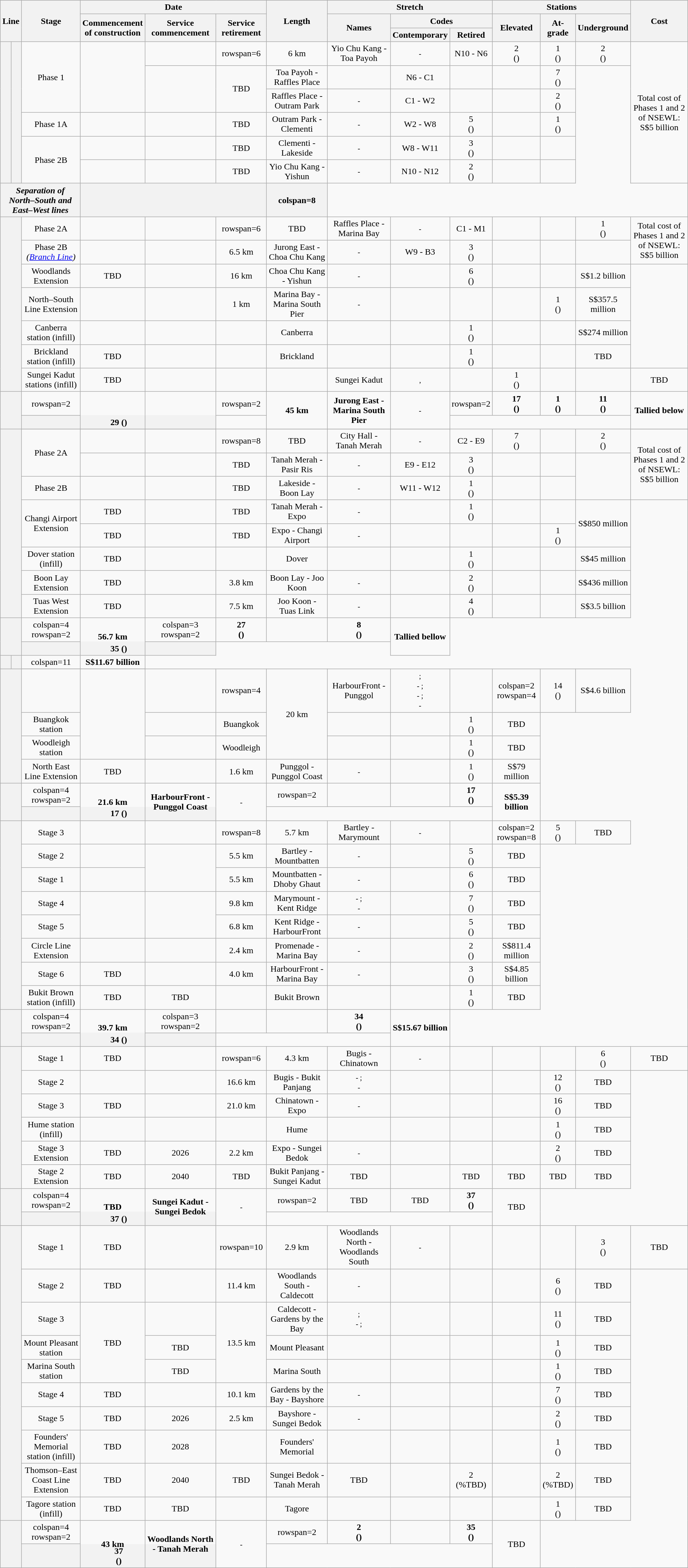<table class=wikitable style="margin:0 auto;text-align:center">
<tr>
<th colspan=2 rowspan=3>Line</th>
<th rowspan=3>Stage</th>
<th colspan=3>Date</th>
<th rowspan=3>Length</th>
<th colspan=3>Stretch</th>
<th colspan=3>Stations</th>
<th rowspan=3>Cost</th>
</tr>
<tr>
<th rowspan=2>Commencement<br>of construction</th>
<th rowspan=2>Service commencement</th>
<th rowspan=2>Service retirement</th>
<th rowspan=2>Names</th>
<th colspan=2>Codes</th>
<th rowspan=2>Elevated</th>
<th rowspan=2>At-grade</th>
<th rowspan=2>Underground</th>
</tr>
<tr>
<th>Contemporary</th>
<th>Retired</th>
</tr>
<tr>
<th rowspan=6 style=background-color:#><a href='#'></a></th>
<th rowspan=6 style=background-color:#><a href='#'></a></th>
<td rowspan=3>Phase 1</td>
<td rowspan=3></td>
<td></td>
<td>rowspan=6 </td>
<td>6 km</td>
<td>Yio Chu Kang - Toa Payoh</td>
<td><small> - </small></td>
<td>N10 - N6</td>
<td>2<br>()</td>
<td>1<br>()</td>
<td>2<br>()</td>
<td rowspan=6>Total cost of Phases 1 and 2 of NSEWL: S$5 billion</td>
</tr>
<tr>
<td rowspan=2></td>
<td rowspan=2>TBD</td>
<td>Toa Payoh - Raffles Place</td>
<td><small></small></td>
<td>N6 - C1</td>
<td></td>
<td></td>
<td>7<br>()</td>
</tr>
<tr>
<td>Raffles Place - Outram Park</td>
<td><small> - </small></td>
<td>C1 - W2</td>
<td></td>
<td></td>
<td>2<br>()</td>
</tr>
<tr>
<td>Phase 1A</td>
<td></td>
<td></td>
<td>TBD</td>
<td>Outram Park - Clementi</td>
<td><small> - </small></td>
<td>W2 - W8</td>
<td>5<br>()</td>
<td></td>
<td>1<br>()</td>
</tr>
<tr>
<td rowspan=2>Phase 2B</td>
<td></td>
<td></td>
<td>TBD</td>
<td>Clementi - Lakeside</td>
<td><small> - </small></td>
<td>W8 - W11</td>
<td>3<br>()</td>
<td></td>
<td></td>
</tr>
<tr>
<td></td>
<td></td>
<td>TBD</td>
<td>Yio Chu Kang - Yishun</td>
<td><small> - </small></td>
<td>N10 - N12</td>
<td>2<br>()</td>
<td></td>
<td></td>
</tr>
<tr>
<th colspan=3><em>Separation of North–South and East–West lines</em></th>
<th colspan=3></th>
<th>colspan=8 </th>
</tr>
<tr>
<th colspan=2 rowspan=7 style=background-color:#><a href='#'></a></th>
<td>Phase 2A</td>
<td></td>
<td></td>
<td>rowspan=6 </td>
<td>TBD</td>
<td>Raffles Place - Marina Bay</td>
<td><small> - </small></td>
<td>C1 - M1</td>
<td></td>
<td></td>
<td>1<br>()</td>
<td rowspan=2>Total cost of Phases 1 and 2 of NSEWL: S$5 billion</td>
</tr>
<tr>
<td>Phase 2B<br><em>(<a href='#'>Branch Line</a>)</em></td>
<td></td>
<td></td>
<td>6.5 km</td>
<td>Jurong East - Choa Chu Kang</td>
<td><small> - </small></td>
<td>W9 - B3</td>
<td>3<br>()</td>
<td></td>
<td></td>
</tr>
<tr>
<td>Woodlands Extension</td>
<td>TBD</td>
<td></td>
<td>16 km</td>
<td>Choa Chu Kang - Yishun</td>
<td><small> - </small></td>
<td></td>
<td>6<br>()</td>
<td></td>
<td></td>
<td>S$1.2 billion</td>
</tr>
<tr>
<td>North–South Line Extension</td>
<td></td>
<td></td>
<td>1 km</td>
<td>Marina Bay - Marina South Pier</td>
<td><small> - </small></td>
<td></td>
<td></td>
<td></td>
<td>1<br>()</td>
<td>S$357.5 million</td>
</tr>
<tr>
<td>Canberra station (infill)</td>
<td></td>
<td></td>
<td></td>
<td>Canberra</td>
<td><small></small></td>
<td></td>
<td>1<br>()</td>
<td></td>
<td></td>
<td>S$274 million</td>
</tr>
<tr>
<td>Brickland station (infill)</td>
<td>TBD</td>
<td></td>
<td></td>
<td>Brickland</td>
<td><small></small></td>
<td></td>
<td>1<br>()</td>
<td></td>
<td></td>
<td>TBD</td>
</tr>
<tr>
<td>Sungei Kadut stations (infill)</td>
<td>TBD</td>
<td></td>
<td></td>
<td></td>
<td>Sungei Kadut</td>
<td><small>, </small></td>
<td></td>
<td>1<br>()</td>
<td></td>
<td></td>
<td>TBD</td>
</tr>
<tr>
<th colspan=2 rowspan=2 style=background-color:#></th>
<td>rowspan=2 </td>
<td rowspan=2><strong></strong></td>
<td rowspan=2><strong></strong></td>
<td>rowspan=2 </td>
<td rowspan=2><strong>45 km</strong></td>
<td rowspan=2><strong>Jurong East - Marina South Pier</strong></td>
<td rowspan=2><small> - </small></td>
<td>rowspan=2 </td>
<td><strong>17</strong><br><strong>()</strong></td>
<td><strong>1</strong><br><strong>()</strong></td>
<td><strong>11</strong><br><strong>()</strong></td>
<td rowspan=2><strong>Tallied below</strong></td>
</tr>
<tr>
<th colspan=3>29 ()</th>
</tr>
<tr>
<th colspan=2 rowspan=9 style=background-color:#><a href='#'></a></th>
</tr>
<tr>
<td rowspan=2>Phase 2A</td>
<td></td>
<td></td>
<td>rowspan=8 </td>
<td>TBD</td>
<td>City Hall - Tanah Merah</td>
<td><small> - </small></td>
<td>C2 - E9</td>
<td>7<br>()</td>
<td></td>
<td>2<br>()</td>
<td rowspan=3>Total cost of Phases 1 and 2 of NSEWL: S$5 billion</td>
</tr>
<tr>
<td></td>
<td></td>
<td>TBD</td>
<td>Tanah Merah - Pasir Ris</td>
<td><small> - </small></td>
<td>E9 - E12</td>
<td>3<br>()</td>
<td></td>
<td></td>
</tr>
<tr>
<td>Phase 2B</td>
<td></td>
<td></td>
<td>TBD</td>
<td>Lakeside - Boon Lay</td>
<td><small> - </small></td>
<td>W11 - W12</td>
<td>1<br>()</td>
<td></td>
<td></td>
</tr>
<tr>
<td rowspan=2>Changi Airport Extension</td>
<td>TBD</td>
<td></td>
<td>TBD</td>
<td>Tanah Merah - Expo</td>
<td><small> - </small></td>
<td></td>
<td>1<br>()</td>
<td></td>
<td></td>
<td rowspan=2>S$850 million</td>
</tr>
<tr>
<td>TBD</td>
<td></td>
<td>TBD</td>
<td>Expo - Changi Airport</td>
<td><small> - </small></td>
<td></td>
<td></td>
<td></td>
<td>1<br>()</td>
</tr>
<tr>
<td>Dover station (infill)</td>
<td>TBD</td>
<td></td>
<td></td>
<td>Dover</td>
<td><small></small></td>
<td></td>
<td>1<br>()</td>
<td></td>
<td></td>
<td>S$45 million</td>
</tr>
<tr>
<td>Boon Lay Extension</td>
<td>TBD</td>
<td></td>
<td>3.8 km</td>
<td>Boon Lay - Joo Koon</td>
<td><small> - </small></td>
<td></td>
<td>2<br>()</td>
<td></td>
<td></td>
<td>S$436 million</td>
</tr>
<tr>
<td>Tuas West Extension</td>
<td>TBD</td>
<td></td>
<td>7.5 km</td>
<td>Joo Koon - Tuas Link</td>
<td><small> - </small></td>
<td></td>
<td>4<br>()</td>
<td></td>
<td></td>
<td>S$3.5 billion</td>
</tr>
<tr>
<th colspan=2 rowspan=2 style=background-color:#></th>
<td>colspan=4 rowspan=2 </td>
<td rowspan=2><strong>56.7 km</strong></td>
<td>colspan=3 rowspan=2 </td>
<td><strong>27</strong><br><strong>()</strong></td>
<td></td>
<td><strong>8</strong><br><strong>()</strong></td>
<td rowspan=2><strong>Tallied bellow</strong></td>
</tr>
<tr>
<th colspan=3>35 ()</th>
</tr>
<tr>
<th style=background-color:#><a href='#'></a></th>
<th style=background-color:#><a href='#'></a></th>
<td>colspan=11 </td>
<td><strong>S$11.67 billion</strong></td>
</tr>
<tr>
<th colspan=2 rowspan=5 style=background-color:#><a href='#'></a></th>
</tr>
<tr>
<td></td>
<td rowspan=3></td>
<td></td>
<td>rowspan=4 </td>
<td rowspan=3>20 km</td>
<td>HarbourFront - Punggol</td>
<td><small>;<br> - ;<br> - ;<br> - </small></td>
<td></td>
<td>colspan=2 rowspan=4 </td>
<td>14<br>()</td>
<td>S$4.6 billion</td>
</tr>
<tr>
<td>Buangkok station</td>
<td></td>
<td>Buangkok</td>
<td><small></small></td>
<td></td>
<td>1<br>()</td>
<td>TBD</td>
</tr>
<tr>
<td>Woodleigh station</td>
<td></td>
<td>Woodleigh</td>
<td><small></small></td>
<td></td>
<td>1<br>()</td>
<td>TBD</td>
</tr>
<tr>
<td>North East Line Extension</td>
<td>TBD</td>
<td></td>
<td>1.6 km</td>
<td>Punggol - Punggol Coast</td>
<td><small> - </small></td>
<td></td>
<td>1<br>()</td>
<td>S$79 million</td>
</tr>
<tr>
<th colspan=2 rowspan=2 style=background-color:#></th>
<td>colspan=4 rowspan=2 </td>
<td rowspan=2><strong>21.6 km</strong></td>
<td rowspan=2><strong>HarbourFront - Punggol Coast</strong></td>
<td rowspan=2><small> - </small></td>
<td>rowspan=2 </td>
<td></td>
<td></td>
<td><strong>17</strong><br><strong>()</strong></td>
<td rowspan=2><strong>S$5.39 billion</strong></td>
</tr>
<tr>
<th colspan=3>17 ()</th>
</tr>
<tr>
<th colspan=2 rowspan=8 style=background-color:#><a href='#'></a></th>
<td>Stage 3</td>
<td></td>
<td></td>
<td>rowspan=8 </td>
<td>5.7 km</td>
<td>Bartley - Marymount</td>
<td><small> - </small></td>
<td></td>
<td>colspan=2 rowspan=8 </td>
<td>5<br>()</td>
<td>TBD</td>
</tr>
<tr>
<td>Stage 2</td>
<td></td>
<td rowspan=2></td>
<td>5.5 km</td>
<td>Bartley - Mountbatten</td>
<td><small> - </small></td>
<td></td>
<td>5<br>()</td>
<td>TBD</td>
</tr>
<tr>
<td>Stage 1</td>
<td></td>
<td>5.5 km</td>
<td>Mountbatten - Dhoby Ghaut</td>
<td><small> - </small></td>
<td></td>
<td>6<br>()</td>
<td>TBD</td>
</tr>
<tr>
<td>Stage 4</td>
<td rowspan=2></td>
<td rowspan=2></td>
<td>9.8 km</td>
<td>Marymount - Kent Ridge</td>
<td><small> - ;<br> - </small></td>
<td></td>
<td>7<br>()</td>
<td>TBD</td>
</tr>
<tr>
<td>Stage 5</td>
<td>6.8 km</td>
<td>Kent Ridge - HarbourFront</td>
<td><small> - </small></td>
<td></td>
<td>5<br>()</td>
<td>TBD</td>
</tr>
<tr>
<td>Circle Line Extension</td>
<td></td>
<td></td>
<td>2.4 km</td>
<td>Promenade - Marina Bay</td>
<td><small> - </small></td>
<td></td>
<td>2<br>()</td>
<td>S$811.4 million</td>
</tr>
<tr>
<td>Stage 6</td>
<td>TBD</td>
<td></td>
<td>4.0 km</td>
<td>HarbourFront - Marina Bay</td>
<td><small> - </small></td>
<td></td>
<td>3<br>()</td>
<td>S$4.85 billion</td>
</tr>
<tr>
<td>Bukit Brown station (infill)</td>
<td>TBD</td>
<td>TBD</td>
<td></td>
<td>Bukit Brown</td>
<td><small></small></td>
<td></td>
<td>1<br>()</td>
<td>TBD</td>
</tr>
<tr>
<th colspan=2 rowspan=2 style=background-color:#></th>
<td>colspan=4 rowspan=2 </td>
<td rowspan=2><strong>39.7 km</strong></td>
<td>colspan=3 rowspan=2 </td>
<td></td>
<td></td>
<td><strong>34</strong><br><strong>()</strong></td>
<td rowspan=2><strong>S$15.67 billion</strong></td>
</tr>
<tr>
<th colspan=3>34 ()</th>
</tr>
<tr>
<th colspan=2 rowspan=6 style=background-color:#><a href='#'></a></th>
<td>Stage 1</td>
<td>TBD</td>
<td></td>
<td>rowspan=6 </td>
<td>4.3 km</td>
<td>Bugis - Chinatown</td>
<td><small> - </small></td>
<td></td>
<td></td>
<td></td>
<td>6<br>()</td>
<td>TBD</td>
</tr>
<tr>
<td>Stage 2</td>
<td></td>
<td></td>
<td>16.6 km</td>
<td>Bugis - Bukit Panjang</td>
<td><small> - ;<br> - </small></td>
<td></td>
<td></td>
<td></td>
<td>12<br>()</td>
<td>TBD</td>
</tr>
<tr>
<td>Stage 3</td>
<td>TBD</td>
<td></td>
<td>21.0 km</td>
<td>Chinatown - Expo</td>
<td><small> - </small></td>
<td></td>
<td></td>
<td></td>
<td>16<br>()</td>
<td>TBD</td>
</tr>
<tr>
<td>Hume station (infill)</td>
<td></td>
<td></td>
<td></td>
<td>Hume</td>
<td><small></small></td>
<td></td>
<td></td>
<td></td>
<td>1<br>()</td>
<td>TBD</td>
</tr>
<tr>
<td>Stage 3 Extension</td>
<td>TBD</td>
<td>2026</td>
<td>2.2 km</td>
<td>Expo - Sungei Bedok</td>
<td><small> - </small></td>
<td></td>
<td></td>
<td></td>
<td>2<br>()</td>
<td>TBD</td>
</tr>
<tr>
<td>Stage 2 Extension</td>
<td>TBD</td>
<td>2040</td>
<td>TBD</td>
<td>Bukit Panjang - Sungei Kadut</td>
<td>TBD</td>
<td></td>
<td>TBD</td>
<td>TBD</td>
<td>TBD</td>
<td>TBD</td>
</tr>
<tr>
<th colspan=2 rowspan=2 style=background-color:#></th>
<td>colspan=4 rowspan=2 </td>
<td rowspan=2><strong>TBD</strong></td>
<td rowspan=2><strong>Sungei Kadut - Sungei Bedok</strong></td>
<td rowspan=2><small> - </small></td>
<td>rowspan=2 </td>
<td>TBD</td>
<td>TBD</td>
<td><strong>37<br>()</strong></td>
<td rowspan=2>TBD</td>
</tr>
<tr>
<th colspan=3>37 ()</th>
</tr>
<tr>
<th colspan=2 rowspan=10 style=background-color:#><a href='#'></a></th>
<td>Stage 1</td>
<td>TBD</td>
<td></td>
<td>rowspan=10 </td>
<td>2.9 km</td>
<td>Woodlands North - Woodlands South</td>
<td><small> - </small></td>
<td></td>
<td></td>
<td></td>
<td>3<br>()</td>
<td>TBD</td>
</tr>
<tr>
<td>Stage 2</td>
<td>TBD</td>
<td></td>
<td>11.4 km</td>
<td>Woodlands South - Caldecott</td>
<td><small> - </small></td>
<td></td>
<td></td>
<td></td>
<td>6<br>()</td>
<td>TBD</td>
</tr>
<tr>
<td>Stage 3</td>
<td rowspan=3>TBD</td>
<td></td>
<td rowspan=3>13.5 km</td>
<td>Caldecott - Gardens by the Bay</td>
<td><small>;<br> - ;<br></small></td>
<td></td>
<td></td>
<td></td>
<td>11<br>()</td>
<td>TBD</td>
</tr>
<tr>
<td>Mount Pleasant station</td>
<td>TBD</td>
<td>Mount Pleasant</td>
<td><small></small></td>
<td></td>
<td></td>
<td></td>
<td>1<br>()</td>
<td>TBD</td>
</tr>
<tr>
<td>Marina South station</td>
<td>TBD</td>
<td>Marina South</td>
<td><small></small></td>
<td></td>
<td></td>
<td></td>
<td>1<br>()</td>
<td>TBD</td>
</tr>
<tr>
<td>Stage 4</td>
<td>TBD</td>
<td></td>
<td>10.1 km</td>
<td>Gardens by the Bay - Bayshore</td>
<td><small> - </small></td>
<td></td>
<td></td>
<td></td>
<td>7<br>()</td>
<td>TBD</td>
</tr>
<tr>
<td>Stage 5</td>
<td>TBD</td>
<td>2026</td>
<td>2.5 km</td>
<td>Bayshore - Sungei Bedok</td>
<td><small> - </small></td>
<td></td>
<td></td>
<td></td>
<td>2<br>()</td>
<td>TBD</td>
</tr>
<tr>
<td>Founders' Memorial station (infill)</td>
<td>TBD</td>
<td>2028</td>
<td></td>
<td>Founders' Memorial</td>
<td><small></small></td>
<td></td>
<td></td>
<td></td>
<td>1<br>()</td>
<td>TBD</td>
</tr>
<tr>
<td>Thomson–East Coast Line Extension</td>
<td>TBD</td>
<td>2040</td>
<td>TBD</td>
<td>Sungei Bedok - Tanah Merah</td>
<td>TBD</td>
<td></td>
<td>2<br>(%TBD)</td>
<td></td>
<td>2<br>(%TBD)</td>
<td>TBD</td>
</tr>
<tr>
<td>Tagore station (infill)</td>
<td>TBD</td>
<td>TBD</td>
<td></td>
<td>Tagore</td>
<td><small></small></td>
<td></td>
<td></td>
<td></td>
<td>1<br>()</td>
<td>TBD</td>
</tr>
<tr>
<th colspan=2 rowspan=2 style=background-color:#></th>
<td>colspan=4 rowspan=2 </td>
<td rowspan=2><strong>43 km</strong></td>
<td rowspan=2><strong>Woodlands North - Tanah Merah</strong></td>
<td rowspan=2><small> - </small></td>
<td>rowspan=2 </td>
<td><strong>2<br>()</strong></td>
<td></td>
<td><strong>35<br>()</strong></td>
<td rowspan=2>TBD</td>
</tr>
<tr>
<th colspan=3>37<br>()</th>
</tr>
</table>
